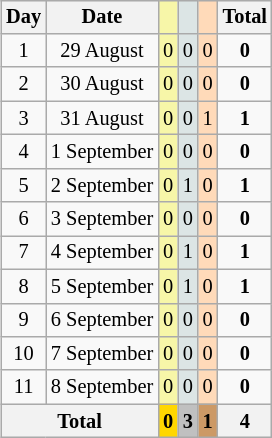<table class=wikitable style="font-size:85%; float:right; text-align:center">
<tr>
<th>Day</th>
<th>Date</th>
<td bgcolor=F7F6A8></td>
<td bgcolor=DCE5E5></td>
<td bgcolor=FFDAB9></td>
<th>Total</th>
</tr>
<tr>
<td>1</td>
<td>29 August</td>
<td bgcolor=F7F6A8>0</td>
<td bgcolor=DCE5E5>0</td>
<td bgcolor=FFDAB9>0</td>
<td><strong>0</strong></td>
</tr>
<tr>
<td>2</td>
<td>30 August</td>
<td bgcolor=F7F6A8>0</td>
<td bgcolor=DCE5E5>0</td>
<td bgcolor=FFDAB9>0</td>
<td><strong>0</strong></td>
</tr>
<tr>
<td>3</td>
<td>31 August</td>
<td bgcolor=F7F6A8>0</td>
<td bgcolor=DCE5E5>0</td>
<td bgcolor=FFDAB9>1</td>
<td><strong>1</strong></td>
</tr>
<tr>
<td>4</td>
<td>1 September</td>
<td bgcolor=F7F6A8>0</td>
<td bgcolor=DCE5E5>0</td>
<td bgcolor=FFDAB9>0</td>
<td><strong>0</strong></td>
</tr>
<tr>
<td>5</td>
<td>2 September</td>
<td bgcolor=F7F6A8>0</td>
<td bgcolor=DCE5E5>1</td>
<td bgcolor=FFDAB9>0</td>
<td><strong>1</strong></td>
</tr>
<tr>
<td>6</td>
<td>3 September</td>
<td bgcolor=F7F6A8>0</td>
<td bgcolor=DCE5E5>0</td>
<td bgcolor=FFDAB9>0</td>
<td><strong>0</strong></td>
</tr>
<tr>
<td>7</td>
<td>4 September</td>
<td bgcolor=F7F6A8>0</td>
<td bgcolor=DCE5E5>1</td>
<td bgcolor=FFDAB9>0</td>
<td><strong>1</strong></td>
</tr>
<tr>
<td>8</td>
<td>5 September</td>
<td bgcolor=F7F6A8>0</td>
<td bgcolor=DCE5E5>1</td>
<td bgcolor=FFDAB9>0</td>
<td><strong>1</strong></td>
</tr>
<tr>
<td>9</td>
<td>6 September</td>
<td bgcolor=F7F6A8>0</td>
<td bgcolor=DCE5E5>0</td>
<td bgcolor=FFDAB9>0</td>
<td><strong>0</strong></td>
</tr>
<tr>
<td>10</td>
<td>7 September</td>
<td bgcolor=F7F6A8>0</td>
<td bgcolor=DCE5E5>0</td>
<td bgcolor=FFDAB9>0</td>
<td><strong>0</strong></td>
</tr>
<tr>
<td>11</td>
<td>8 September</td>
<td bgcolor=F7F6A8>0</td>
<td bgcolor=DCE5E5>0</td>
<td bgcolor=FFDAB9>0</td>
<td><strong>0</strong></td>
</tr>
<tr>
<th colspan=2>Total</th>
<th style=background:gold>0</th>
<th style=background:silver>3</th>
<th style=background:#c96>1</th>
<th>4</th>
</tr>
</table>
